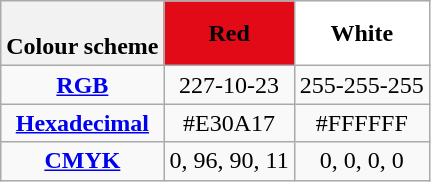<table class="wikitable" style="text-align:center;">
<tr>
<th><br>Colour scheme</th>
<th style="background-color:#E30A17"><span>Red</span></th>
<th style="background-color:#FFFFFF">White</th>
</tr>
<tr>
<td><strong><a href='#'>RGB</a></strong></td>
<td>227-10-23</td>
<td>255-255-255</td>
</tr>
<tr>
<td><strong><a href='#'>Hexadecimal</a></strong></td>
<td>#E30A17</td>
<td>#FFFFFF</td>
</tr>
<tr>
<td><strong><a href='#'>CMYK</a></strong></td>
<td>0, 96, 90, 11</td>
<td>0, 0, 0, 0</td>
</tr>
</table>
